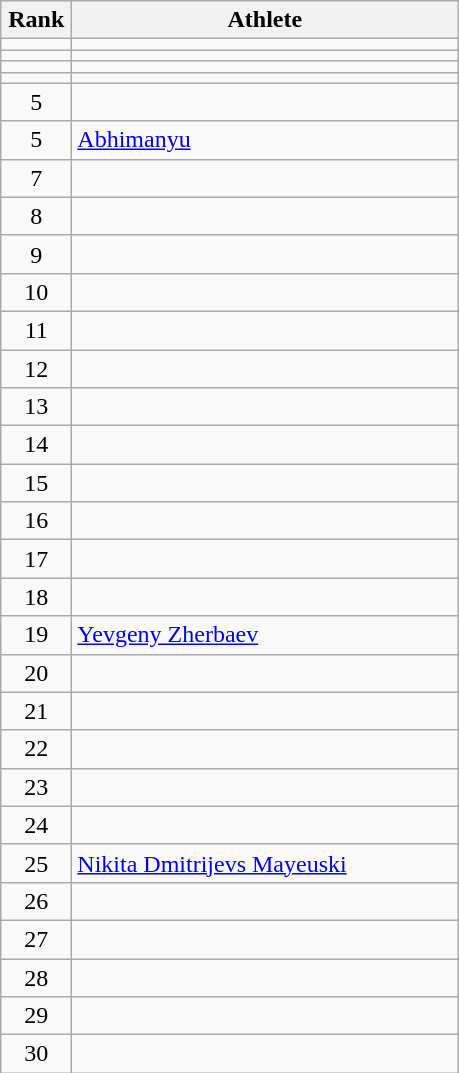<table class="wikitable" style="text-align: center;">
<tr>
<th width=40>Rank</th>
<th width=250>Athlete</th>
</tr>
<tr>
<td></td>
<td align="left"></td>
</tr>
<tr>
<td></td>
<td align="left"></td>
</tr>
<tr>
<td></td>
<td align="left"></td>
</tr>
<tr>
<td></td>
<td align="left"></td>
</tr>
<tr>
<td>5</td>
<td align="left"></td>
</tr>
<tr>
<td>5</td>
<td align="left"> <a href='#'>Abhimanyu</a> </td>
</tr>
<tr>
<td>7</td>
<td align="left"></td>
</tr>
<tr>
<td>8</td>
<td align="left"></td>
</tr>
<tr>
<td>9</td>
<td align="left"></td>
</tr>
<tr>
<td>10</td>
<td align="left"></td>
</tr>
<tr>
<td>11</td>
<td align="left"></td>
</tr>
<tr>
<td>12</td>
<td align="left"></td>
</tr>
<tr>
<td>13</td>
<td align="left"></td>
</tr>
<tr>
<td>14</td>
<td align="left"></td>
</tr>
<tr>
<td>15</td>
<td align="left"></td>
</tr>
<tr>
<td>16</td>
<td align="left"></td>
</tr>
<tr>
<td>17</td>
<td align="left"></td>
</tr>
<tr>
<td>18</td>
<td align="left"></td>
</tr>
<tr>
<td>19</td>
<td align="left"> <a href='#'>Yevgeny Zherbaev</a> </td>
</tr>
<tr>
<td>20</td>
<td align="left"></td>
</tr>
<tr>
<td>21</td>
<td align="left"></td>
</tr>
<tr>
<td>22</td>
<td align="left"></td>
</tr>
<tr>
<td>23</td>
<td align="left"></td>
</tr>
<tr>
<td>24</td>
<td align="left"></td>
</tr>
<tr>
<td>25</td>
<td align="left"> <a href='#'>Nikita Dmitrijevs Mayeuski</a> </td>
</tr>
<tr>
<td>26</td>
<td align="left"></td>
</tr>
<tr>
<td>27</td>
<td align="left"></td>
</tr>
<tr>
<td>28</td>
<td align="left"></td>
</tr>
<tr>
<td>29</td>
<td align="left"></td>
</tr>
<tr>
<td>30</td>
<td align="left"></td>
</tr>
</table>
